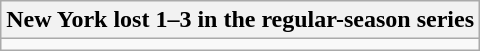<table class="wikitable collapsible collapsed">
<tr>
<th>New York lost 1–3 in the regular-season series</th>
</tr>
<tr>
<td></td>
</tr>
</table>
